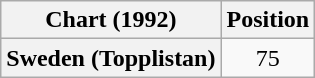<table class="wikitable plainrowheaders" style="text-align:center">
<tr>
<th>Chart (1992)</th>
<th>Position</th>
</tr>
<tr>
<th scope="row">Sweden (Topplistan)</th>
<td>75</td>
</tr>
</table>
